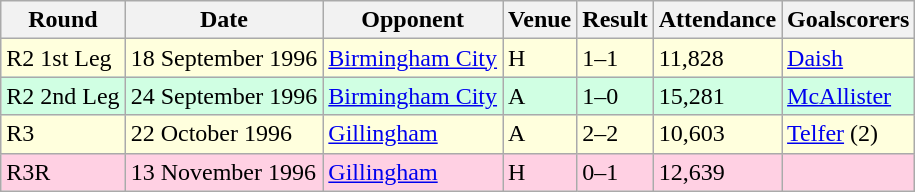<table class="wikitable">
<tr>
<th>Round</th>
<th>Date</th>
<th>Opponent</th>
<th>Venue</th>
<th>Result</th>
<th>Attendance</th>
<th>Goalscorers</th>
</tr>
<tr style="background-color: #ffffdd;">
<td>R2 1st Leg</td>
<td>18 September 1996</td>
<td><a href='#'>Birmingham City</a></td>
<td>H</td>
<td>1–1</td>
<td>11,828</td>
<td><a href='#'>Daish</a></td>
</tr>
<tr style="background-color: #d0ffe3;">
<td>R2 2nd Leg</td>
<td>24 September 1996</td>
<td><a href='#'>Birmingham City</a></td>
<td>A</td>
<td>1–0</td>
<td>15,281</td>
<td><a href='#'>McAllister</a></td>
</tr>
<tr style="background-color: #ffffdd;">
<td>R3</td>
<td>22 October 1996</td>
<td><a href='#'>Gillingham</a></td>
<td>A</td>
<td>2–2</td>
<td>10,603</td>
<td><a href='#'>Telfer</a> (2)</td>
</tr>
<tr style="background-color: #ffd0e3;">
<td>R3R</td>
<td>13 November 1996</td>
<td><a href='#'>Gillingham</a></td>
<td>H</td>
<td>0–1</td>
<td>12,639</td>
<td></td>
</tr>
</table>
